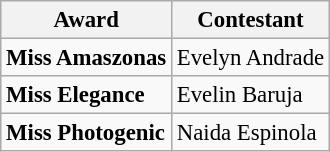<table class="wikitable sortable" style="font-size: 95%;">
<tr>
<th>Award</th>
<th>Contestant</th>
</tr>
<tr>
<td><strong>Miss Amaszonas</strong></td>
<td>Evelyn Andrade</td>
</tr>
<tr>
<td><strong>Miss Elegance</strong></td>
<td>Evelin Baruja</td>
</tr>
<tr>
<td><strong>Miss Photogenic</strong></td>
<td>Naida Espinola</td>
</tr>
</table>
